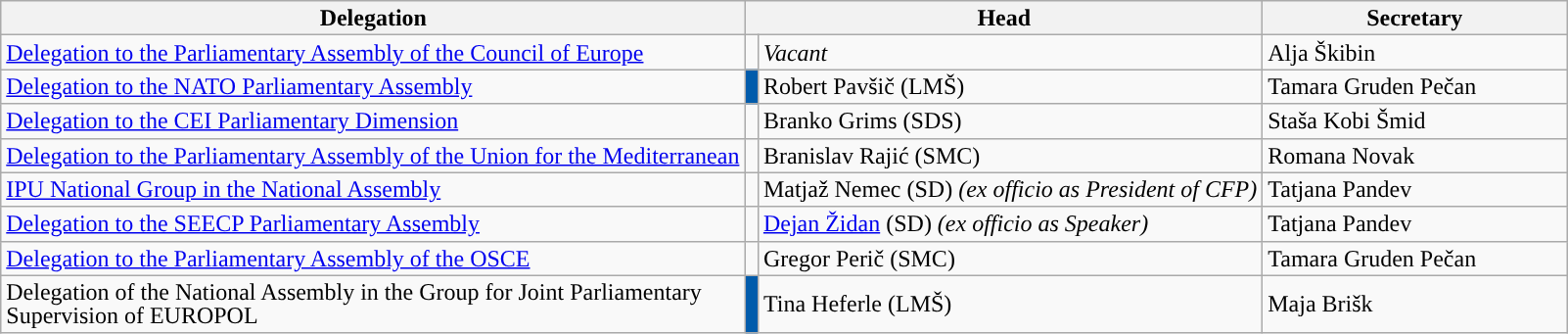<table class="wikitable" style="line-height:16px;">
<tr>
<th style="width:500px;">Delegation</th>
<th colspan="2" style="width:200px;">Head</th>
<th style="width:200px;">Secretary</th>
</tr>
<tr>
<td><a href='#'>Delegation to the Parliamentary Assembly of the Council of Europe</a></td>
<td style="width:1px; background:"></td>
<td><em>Vacant</em></td>
<td>Alja Škibin</td>
</tr>
<tr>
<td><a href='#'>Delegation to the NATO Parliamentary Assembly</a></td>
<td style="background:#005bab"></td>
<td>Robert Pavšič (LMŠ)</td>
<td>Tamara Gruden Pečan</td>
</tr>
<tr>
<td><a href='#'>Delegation to the CEI Parliamentary Dimension</a></td>
<td style="background:"></td>
<td>Branko Grims (SDS)</td>
<td>Staša Kobi Šmid</td>
</tr>
<tr>
<td><a href='#'>Delegation to the Parliamentary Assembly of the Union for the Mediterranean</a></td>
<td style="background:"></td>
<td>Branislav Rajić (SMC)</td>
<td>Romana Novak</td>
</tr>
<tr>
<td><a href='#'>IPU National Group in the National Assembly</a></td>
<td style="background:"></td>
<td>Matjaž Nemec (SD) <em>(ex officio as President of CFP)</em></td>
<td>Tatjana Pandev</td>
</tr>
<tr>
<td><a href='#'>Delegation to the SEECP Parliamentary Assembly</a></td>
<td style="background:"></td>
<td><a href='#'>Dejan Židan</a> (SD) <em>(ex officio as Speaker)</em></td>
<td>Tatjana Pandev</td>
</tr>
<tr>
<td><a href='#'>Delegation to the Parliamentary Assembly of the OSCE</a></td>
<td style="background:"></td>
<td>Gregor Perič (SMC)</td>
<td>Tamara Gruden Pečan</td>
</tr>
<tr>
<td>Delegation of the National Assembly in the Group for Joint Parliamentary Supervision of EUROPOL</td>
<td style="background:#005bab"></td>
<td>Tina Heferle (LMŠ)</td>
<td>Maja Brišk</td>
</tr>
</table>
